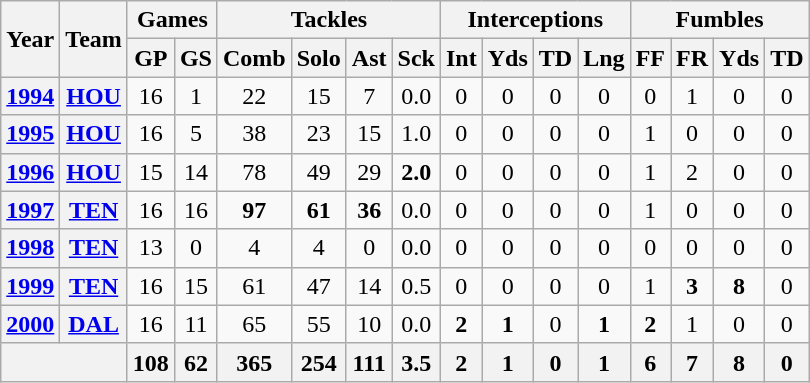<table class="wikitable" style="text-align:center">
<tr>
<th rowspan="2">Year</th>
<th rowspan="2">Team</th>
<th colspan="2">Games</th>
<th colspan="4">Tackles</th>
<th colspan="4">Interceptions</th>
<th colspan="4">Fumbles</th>
</tr>
<tr>
<th>GP</th>
<th>GS</th>
<th>Comb</th>
<th>Solo</th>
<th>Ast</th>
<th>Sck</th>
<th>Int</th>
<th>Yds</th>
<th>TD</th>
<th>Lng</th>
<th>FF</th>
<th>FR</th>
<th>Yds</th>
<th>TD</th>
</tr>
<tr>
<th><a href='#'>1994</a></th>
<th><a href='#'>HOU</a></th>
<td>16</td>
<td>1</td>
<td>22</td>
<td>15</td>
<td>7</td>
<td>0.0</td>
<td>0</td>
<td>0</td>
<td>0</td>
<td>0</td>
<td>0</td>
<td>1</td>
<td>0</td>
<td>0</td>
</tr>
<tr>
<th><a href='#'>1995</a></th>
<th><a href='#'>HOU</a></th>
<td>16</td>
<td>5</td>
<td>38</td>
<td>23</td>
<td>15</td>
<td>1.0</td>
<td>0</td>
<td>0</td>
<td>0</td>
<td>0</td>
<td>1</td>
<td>0</td>
<td>0</td>
<td>0</td>
</tr>
<tr>
<th><a href='#'>1996</a></th>
<th><a href='#'>HOU</a></th>
<td>15</td>
<td>14</td>
<td>78</td>
<td>49</td>
<td>29</td>
<td><strong>2.0</strong></td>
<td>0</td>
<td>0</td>
<td>0</td>
<td>0</td>
<td>1</td>
<td>2</td>
<td>0</td>
<td>0</td>
</tr>
<tr>
<th><a href='#'>1997</a></th>
<th><a href='#'>TEN</a></th>
<td>16</td>
<td>16</td>
<td><strong>97</strong></td>
<td><strong>61</strong></td>
<td><strong>36</strong></td>
<td>0.0</td>
<td>0</td>
<td>0</td>
<td>0</td>
<td>0</td>
<td>1</td>
<td>0</td>
<td>0</td>
<td>0</td>
</tr>
<tr>
<th><a href='#'>1998</a></th>
<th><a href='#'>TEN</a></th>
<td>13</td>
<td>0</td>
<td>4</td>
<td>4</td>
<td>0</td>
<td>0.0</td>
<td>0</td>
<td>0</td>
<td>0</td>
<td>0</td>
<td>0</td>
<td>0</td>
<td>0</td>
<td>0</td>
</tr>
<tr>
<th><a href='#'>1999</a></th>
<th><a href='#'>TEN</a></th>
<td>16</td>
<td>15</td>
<td>61</td>
<td>47</td>
<td>14</td>
<td>0.5</td>
<td>0</td>
<td>0</td>
<td>0</td>
<td>0</td>
<td>1</td>
<td><strong>3</strong></td>
<td><strong>8</strong></td>
<td>0</td>
</tr>
<tr>
<th><a href='#'>2000</a></th>
<th><a href='#'>DAL</a></th>
<td>16</td>
<td>11</td>
<td>65</td>
<td>55</td>
<td>10</td>
<td>0.0</td>
<td><strong>2</strong></td>
<td><strong>1</strong></td>
<td>0</td>
<td><strong>1</strong></td>
<td><strong>2</strong></td>
<td>1</td>
<td>0</td>
<td>0</td>
</tr>
<tr>
<th colspan="2"></th>
<th>108</th>
<th>62</th>
<th>365</th>
<th>254</th>
<th>111</th>
<th>3.5</th>
<th>2</th>
<th>1</th>
<th>0</th>
<th>1</th>
<th>6</th>
<th>7</th>
<th>8</th>
<th>0</th>
</tr>
</table>
